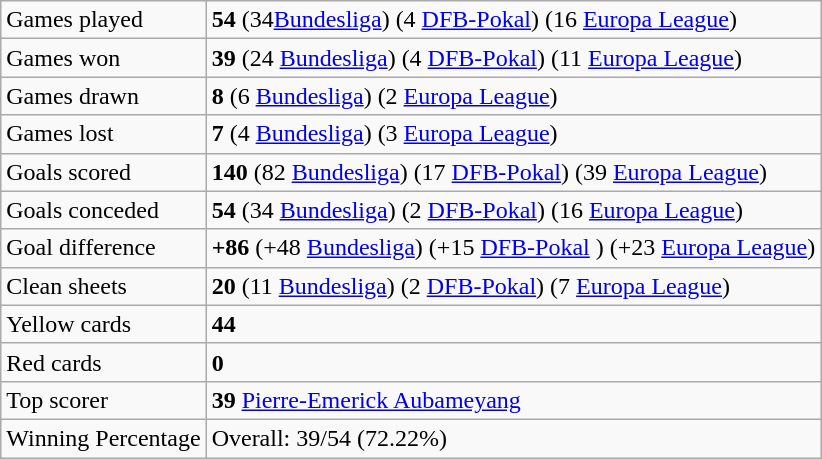<table class="wikitable">
<tr>
<td>Games played</td>
<td><strong>54</strong> (34<a href='#'>Bundesliga</a>) (4 <a href='#'>DFB-Pokal</a>) (16 <a href='#'>Europa League</a>)</td>
</tr>
<tr>
<td>Games won</td>
<td><strong>39</strong> (24 <a href='#'>Bundesliga</a>) (4 <a href='#'>DFB-Pokal</a>) (11 <a href='#'>Europa League</a>)</td>
</tr>
<tr>
<td>Games drawn</td>
<td><strong>8</strong> (6 <a href='#'>Bundesliga</a>) (2 <a href='#'>Europa League</a>)</td>
</tr>
<tr>
<td>Games lost</td>
<td><strong>7</strong> (4 <a href='#'>Bundesliga</a>) (3 <a href='#'>Europa League</a>)</td>
</tr>
<tr>
<td>Goals scored</td>
<td><strong>140</strong> (82 <a href='#'>Bundesliga</a>) (17 <a href='#'>DFB-Pokal</a>) (39 <a href='#'>Europa League</a>)</td>
</tr>
<tr>
<td>Goals conceded</td>
<td><strong>54</strong> (34 <a href='#'>Bundesliga</a>) (2 <a href='#'>DFB-Pokal</a>) (16 <a href='#'>Europa League</a>)</td>
</tr>
<tr>
<td>Goal difference</td>
<td><strong>+86</strong> (+48 <a href='#'>Bundesliga</a>) (+15 <a href='#'>DFB-Pokal</a> ) (+23 <a href='#'>Europa League</a>)</td>
</tr>
<tr>
<td>Clean sheets</td>
<td><strong>20</strong> (11 <a href='#'>Bundesliga</a>) (2 <a href='#'>DFB-Pokal</a>) (7 <a href='#'>Europa League</a>)</td>
</tr>
<tr>
<td>Yellow cards</td>
<td><strong>44</strong></td>
</tr>
<tr>
<td>Red cards</td>
<td><strong>0</strong></td>
</tr>
<tr>
<td>Top scorer</td>
<td><strong>39</strong>  <a href='#'>Pierre-Emerick Aubameyang</a></td>
</tr>
<tr>
<td>Winning Percentage</td>
<td>Overall: 39/54 (72.22%)</td>
</tr>
</table>
